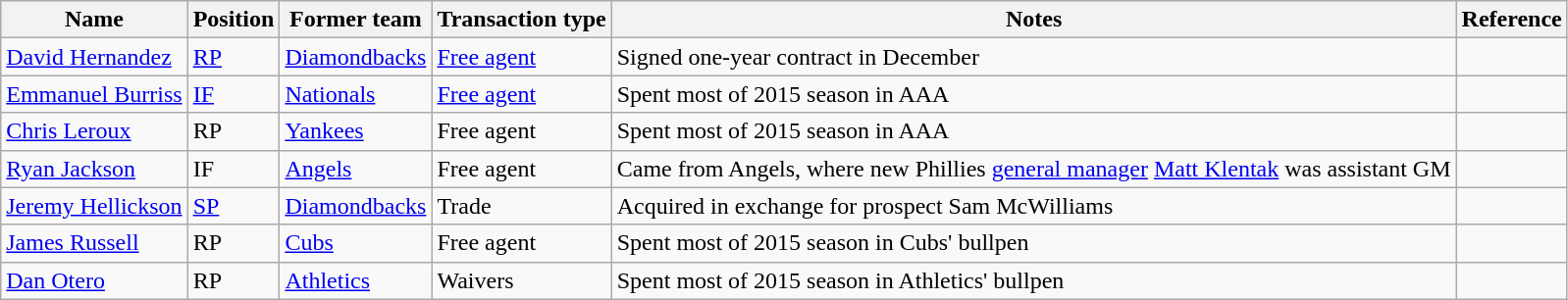<table class="wikitable sortable">
<tr>
<th>Name</th>
<th>Position</th>
<th>Former team</th>
<th>Transaction type</th>
<th>Notes</th>
<th>Reference</th>
</tr>
<tr>
<td><a href='#'>David Hernandez</a></td>
<td><a href='#'>RP</a></td>
<td><a href='#'>Diamondbacks</a></td>
<td><a href='#'>Free agent</a></td>
<td>Signed one-year contract in December</td>
<td></td>
</tr>
<tr>
<td><a href='#'>Emmanuel Burriss</a></td>
<td><a href='#'>IF</a></td>
<td><a href='#'>Nationals</a></td>
<td><a href='#'>Free agent</a></td>
<td>Spent most of 2015 season in AAA</td>
<td></td>
</tr>
<tr>
<td><a href='#'>Chris Leroux</a></td>
<td>RP</td>
<td><a href='#'>Yankees</a></td>
<td>Free agent</td>
<td>Spent most of 2015 season in AAA</td>
<td></td>
</tr>
<tr>
<td><a href='#'>Ryan Jackson</a></td>
<td>IF</td>
<td><a href='#'>Angels</a></td>
<td>Free agent</td>
<td>Came from Angels, where new Phillies <a href='#'>general manager</a> <a href='#'>Matt Klentak</a> was assistant GM</td>
<td></td>
</tr>
<tr>
<td><a href='#'>Jeremy Hellickson</a></td>
<td><a href='#'>SP</a></td>
<td><a href='#'>Diamondbacks</a></td>
<td>Trade</td>
<td>Acquired in exchange for prospect Sam McWilliams</td>
<td></td>
</tr>
<tr>
<td><a href='#'>James Russell</a></td>
<td>RP</td>
<td><a href='#'>Cubs</a></td>
<td>Free agent</td>
<td>Spent most of 2015 season in Cubs' bullpen</td>
<td></td>
</tr>
<tr>
<td><a href='#'>Dan Otero</a></td>
<td>RP</td>
<td><a href='#'>Athletics</a></td>
<td>Waivers</td>
<td>Spent most of 2015 season in Athletics' bullpen</td>
<td></td>
</tr>
</table>
